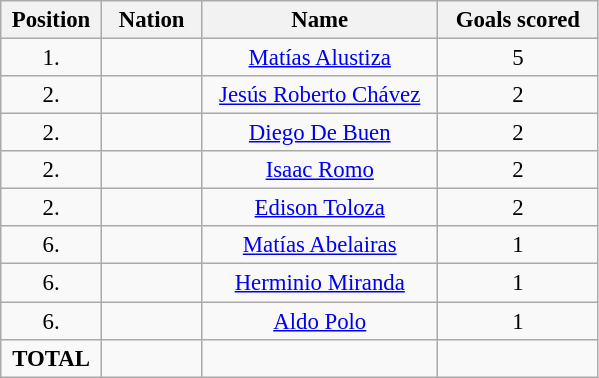<table class="wikitable" style="font-size: 95%; text-align: center;">
<tr>
<th width=60>Position</th>
<th width=60>Nation</th>
<th width=150>Name</th>
<th width=100>Goals scored</th>
</tr>
<tr>
<td>1.</td>
<td></td>
<td><a href='#'>Matías Alustiza</a></td>
<td>5</td>
</tr>
<tr>
<td>2.</td>
<td></td>
<td><a href='#'>Jesús Roberto Chávez</a></td>
<td>2</td>
</tr>
<tr>
<td>2.</td>
<td></td>
<td><a href='#'>Diego De Buen</a></td>
<td>2</td>
</tr>
<tr>
<td>2.</td>
<td></td>
<td><a href='#'>Isaac Romo</a></td>
<td>2</td>
</tr>
<tr>
<td>2.</td>
<td></td>
<td><a href='#'>Edison Toloza</a></td>
<td>2</td>
</tr>
<tr>
<td>6.</td>
<td></td>
<td><a href='#'>Matías Abelairas</a></td>
<td>1</td>
</tr>
<tr>
<td>6.</td>
<td></td>
<td><a href='#'>Herminio Miranda</a></td>
<td>1</td>
</tr>
<tr>
<td>6.</td>
<td></td>
<td><a href='#'>Aldo Polo</a></td>
<td>1</td>
</tr>
<tr>
<td><strong>TOTAL</strong></td>
<td></td>
<td></td>
<td></td>
</tr>
</table>
